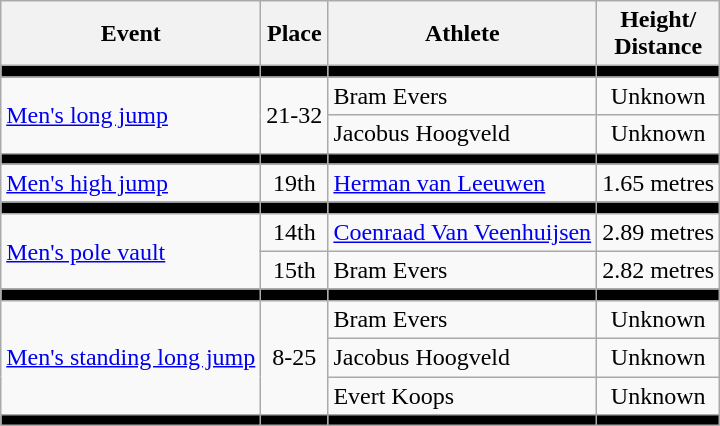<table class=wikitable>
<tr>
<th>Event</th>
<th>Place</th>
<th>Athlete</th>
<th>Height/<br>Distance</th>
</tr>
<tr bgcolor=black>
<td></td>
<td></td>
<td></td>
<td></td>
</tr>
<tr align=center>
<td rowspan=2 align=left><a href='#'>Men's long jump</a></td>
<td rowspan=2>21-32</td>
<td align=left>Bram Evers</td>
<td>Unknown</td>
</tr>
<tr align=center>
<td align=left>Jacobus Hoogveld</td>
<td>Unknown</td>
</tr>
<tr bgcolor=black>
<td></td>
<td></td>
<td></td>
<td></td>
</tr>
<tr align=center>
<td align=left><a href='#'>Men's high jump</a></td>
<td>19th</td>
<td align=left><a href='#'>Herman van Leeuwen</a></td>
<td>1.65 metres</td>
</tr>
<tr bgcolor=black>
<td></td>
<td></td>
<td></td>
<td></td>
</tr>
<tr align=center>
<td rowspan=2 align=left><a href='#'>Men's pole vault</a></td>
<td>14th</td>
<td align=left><a href='#'>Coenraad Van Veenhuijsen</a></td>
<td>2.89 metres</td>
</tr>
<tr align=center>
<td>15th</td>
<td align=left>Bram Evers</td>
<td>2.82 metres</td>
</tr>
<tr bgcolor=black>
<td></td>
<td></td>
<td></td>
<td></td>
</tr>
<tr align=center>
<td rowspan=3 align=left><a href='#'>Men's standing long jump</a></td>
<td rowspan=3>8-25</td>
<td align=left>Bram Evers</td>
<td>Unknown</td>
</tr>
<tr align=center>
<td align=left>Jacobus Hoogveld</td>
<td>Unknown</td>
</tr>
<tr align=center>
<td align=left>Evert Koops</td>
<td>Unknown</td>
</tr>
<tr bgcolor=black>
<td></td>
<td></td>
<td></td>
<td></td>
</tr>
</table>
